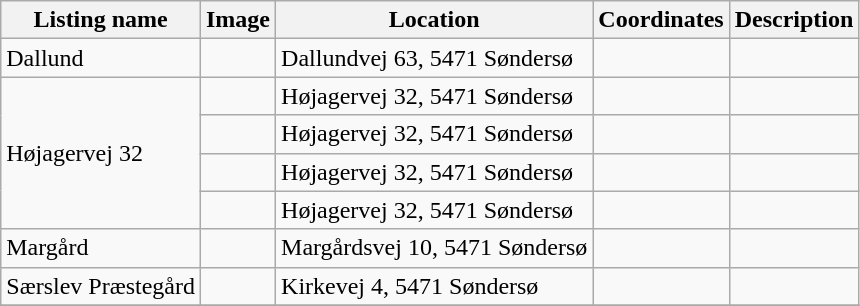<table class="wikitable sortable">
<tr>
<th>Listing name</th>
<th>Image</th>
<th>Location</th>
<th>Coordinates</th>
<th>Description</th>
</tr>
<tr>
<td>Dallund</td>
<td></td>
<td>Dallundvej 63, 5471 Søndersø</td>
<td></td>
<td></td>
</tr>
<tr>
<td rowspan="4">Højagervej 32</td>
<td></td>
<td>Højagervej 32, 5471 Søndersø</td>
<td></td>
<td></td>
</tr>
<tr>
<td></td>
<td>Højagervej 32, 5471 Søndersø</td>
<td></td>
<td></td>
</tr>
<tr>
<td></td>
<td>Højagervej 32, 5471 Søndersø</td>
<td></td>
<td></td>
</tr>
<tr>
<td></td>
<td>Højagervej 32, 5471 Søndersø</td>
<td></td>
<td></td>
</tr>
<tr>
<td>Margård</td>
<td></td>
<td>Margårdsvej 10, 5471 Søndersø</td>
<td></td>
<td></td>
</tr>
<tr>
<td>Særslev Præstegård</td>
<td></td>
<td>Kirkevej 4, 5471 Søndersø</td>
<td></td>
<td></td>
</tr>
<tr>
</tr>
</table>
